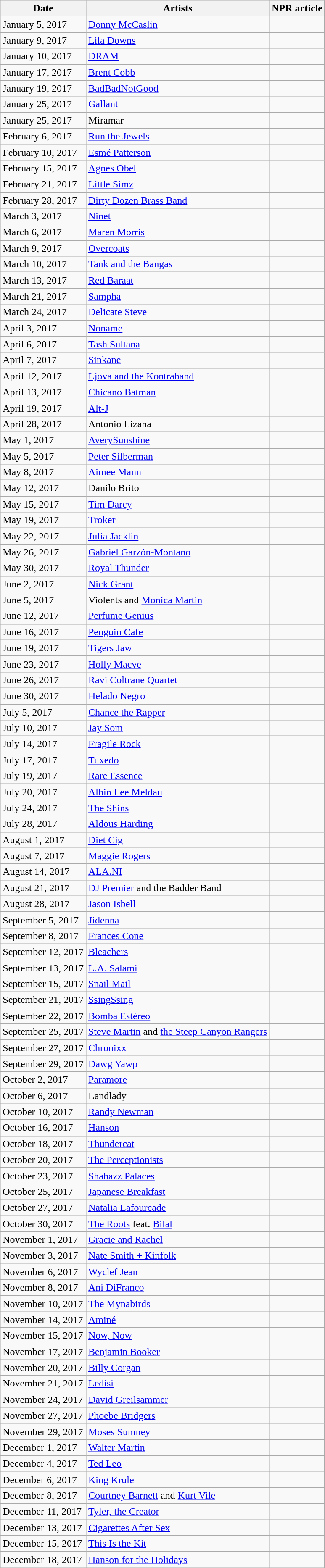<table class="wikitable sortable mw-collapsible mw-collapsed">
<tr>
<th scope="col" data-sort-type="usLongDate">Date</th>
<th scope="col">Artists</th>
<th scope="col" class="unsortable">NPR article</th>
</tr>
<tr>
<td>January 5, 2017</td>
<td><a href='#'>Donny McCaslin</a></td>
<td></td>
</tr>
<tr>
<td>January 9, 2017</td>
<td><a href='#'>Lila Downs</a></td>
<td></td>
</tr>
<tr>
<td>January 10, 2017</td>
<td><a href='#'>DRAM</a></td>
<td></td>
</tr>
<tr>
<td>January 17, 2017</td>
<td><a href='#'>Brent Cobb</a></td>
<td></td>
</tr>
<tr>
<td>January 19, 2017</td>
<td><a href='#'>BadBadNotGood</a></td>
<td></td>
</tr>
<tr>
<td>January 25, 2017</td>
<td><a href='#'>Gallant</a></td>
<td></td>
</tr>
<tr>
<td>January 25, 2017</td>
<td>Miramar</td>
<td></td>
</tr>
<tr>
<td>February 6, 2017</td>
<td><a href='#'>Run the Jewels</a></td>
<td></td>
</tr>
<tr>
<td>February 10, 2017</td>
<td><a href='#'>Esmé Patterson</a></td>
<td></td>
</tr>
<tr>
<td>February 15, 2017</td>
<td><a href='#'>Agnes Obel</a></td>
<td></td>
</tr>
<tr>
<td>February 21, 2017</td>
<td><a href='#'>Little Simz</a></td>
<td></td>
</tr>
<tr>
<td>February 28, 2017</td>
<td><a href='#'>Dirty Dozen Brass Band</a></td>
<td></td>
</tr>
<tr>
<td>March 3, 2017</td>
<td><a href='#'>Ninet</a></td>
<td></td>
</tr>
<tr>
<td>March 6, 2017</td>
<td><a href='#'>Maren Morris</a></td>
<td></td>
</tr>
<tr>
<td>March 9, 2017</td>
<td><a href='#'>Overcoats</a></td>
<td></td>
</tr>
<tr>
<td>March 10, 2017</td>
<td><a href='#'>Tank and the Bangas</a></td>
<td></td>
</tr>
<tr>
<td>March 13, 2017</td>
<td><a href='#'>Red Baraat</a></td>
<td></td>
</tr>
<tr>
<td>March 21, 2017</td>
<td><a href='#'>Sampha</a></td>
<td></td>
</tr>
<tr>
<td>March 24, 2017</td>
<td><a href='#'>Delicate Steve</a></td>
<td></td>
</tr>
<tr>
<td>April 3, 2017</td>
<td><a href='#'>Noname</a></td>
<td></td>
</tr>
<tr>
<td>April 6, 2017</td>
<td><a href='#'>Tash Sultana</a></td>
<td></td>
</tr>
<tr>
<td>April 7, 2017</td>
<td><a href='#'>Sinkane</a></td>
<td></td>
</tr>
<tr>
<td>April 12, 2017</td>
<td><a href='#'>Ljova and the Kontraband</a></td>
<td></td>
</tr>
<tr>
<td>April 13, 2017</td>
<td><a href='#'>Chicano Batman</a></td>
<td></td>
</tr>
<tr>
<td>April 19, 2017</td>
<td><a href='#'>Alt-J</a></td>
<td></td>
</tr>
<tr>
<td>April 28, 2017</td>
<td>Antonio Lizana</td>
<td></td>
</tr>
<tr>
<td>May 1, 2017</td>
<td><a href='#'>AverySunshine</a></td>
<td></td>
</tr>
<tr>
<td>May 5, 2017</td>
<td><a href='#'>Peter Silberman</a></td>
<td></td>
</tr>
<tr>
<td>May 8, 2017</td>
<td><a href='#'>Aimee Mann</a></td>
<td></td>
</tr>
<tr>
<td>May 12, 2017</td>
<td>Danilo Brito</td>
<td></td>
</tr>
<tr>
<td>May 15, 2017</td>
<td><a href='#'>Tim Darcy</a></td>
<td></td>
</tr>
<tr>
<td>May 19, 2017</td>
<td><a href='#'>Troker</a></td>
<td></td>
</tr>
<tr>
<td>May 22, 2017</td>
<td><a href='#'>Julia Jacklin</a></td>
<td></td>
</tr>
<tr>
<td>May 26, 2017</td>
<td><a href='#'>Gabriel Garzón-Montano</a></td>
<td></td>
</tr>
<tr>
<td>May 30, 2017</td>
<td><a href='#'>Royal Thunder</a></td>
<td></td>
</tr>
<tr>
<td>June 2, 2017</td>
<td><a href='#'>Nick Grant</a></td>
<td></td>
</tr>
<tr>
<td>June 5, 2017</td>
<td>Violents and <a href='#'>Monica Martin</a></td>
<td></td>
</tr>
<tr>
<td>June 12, 2017</td>
<td><a href='#'>Perfume Genius</a></td>
<td></td>
</tr>
<tr>
<td>June 16, 2017</td>
<td><a href='#'>Penguin Cafe</a></td>
<td></td>
</tr>
<tr>
<td>June 19, 2017</td>
<td><a href='#'>Tigers Jaw</a></td>
<td></td>
</tr>
<tr>
<td>June 23, 2017</td>
<td><a href='#'>Holly Macve</a></td>
<td></td>
</tr>
<tr>
<td>June 26, 2017</td>
<td><a href='#'>Ravi Coltrane Quartet</a></td>
<td></td>
</tr>
<tr>
<td>June 30, 2017</td>
<td><a href='#'>Helado Negro</a></td>
<td></td>
</tr>
<tr>
<td>July 5, 2017</td>
<td><a href='#'>Chance the Rapper</a></td>
<td></td>
</tr>
<tr>
<td>July 10, 2017</td>
<td><a href='#'>Jay Som</a></td>
<td></td>
</tr>
<tr>
<td>July 14, 2017</td>
<td><a href='#'>Fragile Rock</a></td>
<td></td>
</tr>
<tr>
<td>July 17, 2017</td>
<td><a href='#'>Tuxedo</a></td>
<td></td>
</tr>
<tr>
<td>July 19, 2017</td>
<td><a href='#'>Rare Essence</a></td>
<td></td>
</tr>
<tr>
<td>July 20, 2017</td>
<td><a href='#'>Albin Lee Meldau</a></td>
<td></td>
</tr>
<tr>
<td>July 24, 2017</td>
<td data-sort-value="Shins, The"><a href='#'>The Shins</a></td>
<td></td>
</tr>
<tr>
<td>July 28, 2017</td>
<td><a href='#'>Aldous Harding</a></td>
<td></td>
</tr>
<tr>
<td>August 1, 2017</td>
<td><a href='#'>Diet Cig</a></td>
<td></td>
</tr>
<tr>
<td>August 7, 2017</td>
<td><a href='#'>Maggie Rogers</a></td>
<td></td>
</tr>
<tr>
<td>August 14, 2017</td>
<td><a href='#'>ALA.NI</a></td>
<td></td>
</tr>
<tr>
<td>August 21, 2017</td>
<td><a href='#'>DJ Premier</a> and the Badder Band</td>
<td></td>
</tr>
<tr>
<td>August 28, 2017</td>
<td><a href='#'>Jason Isbell</a></td>
<td></td>
</tr>
<tr>
<td>September 5, 2017</td>
<td><a href='#'>Jidenna</a></td>
<td></td>
</tr>
<tr>
<td>September 8, 2017</td>
<td><a href='#'>Frances Cone</a></td>
<td></td>
</tr>
<tr>
<td>September 12, 2017</td>
<td><a href='#'>Bleachers</a></td>
<td></td>
</tr>
<tr>
<td>September 13, 2017</td>
<td><a href='#'>L.A. Salami</a></td>
<td></td>
</tr>
<tr>
<td>September 15, 2017</td>
<td><a href='#'>Snail Mail</a></td>
<td></td>
</tr>
<tr>
<td>September 21, 2017</td>
<td><a href='#'>SsingSsing</a></td>
<td></td>
</tr>
<tr>
<td>September 22, 2017</td>
<td><a href='#'>Bomba Estéreo</a></td>
<td></td>
</tr>
<tr>
<td>September 25, 2017</td>
<td><a href='#'>Steve Martin</a> and <a href='#'>the Steep Canyon Rangers</a></td>
<td></td>
</tr>
<tr>
<td>September 27, 2017</td>
<td><a href='#'>Chronixx</a></td>
<td></td>
</tr>
<tr>
<td>September 29, 2017</td>
<td><a href='#'>Dawg Yawp</a></td>
<td></td>
</tr>
<tr>
<td>October 2, 2017</td>
<td><a href='#'>Paramore</a></td>
<td></td>
</tr>
<tr>
<td>October 6, 2017</td>
<td>Landlady</td>
<td></td>
</tr>
<tr>
<td>October 10, 2017</td>
<td><a href='#'>Randy Newman</a></td>
<td></td>
</tr>
<tr>
<td>October 16, 2017</td>
<td><a href='#'>Hanson</a></td>
<td></td>
</tr>
<tr>
<td>October 18, 2017</td>
<td><a href='#'>Thundercat</a></td>
<td></td>
</tr>
<tr>
<td>October 20, 2017</td>
<td data-sort-value="Perceptionists, The"><a href='#'>The Perceptionists</a></td>
<td></td>
</tr>
<tr>
<td>October 23, 2017</td>
<td><a href='#'>Shabazz Palaces</a></td>
<td></td>
</tr>
<tr>
<td>October 25, 2017</td>
<td><a href='#'>Japanese Breakfast</a></td>
<td></td>
</tr>
<tr>
<td>October 27, 2017</td>
<td><a href='#'>Natalia Lafourcade</a></td>
<td></td>
</tr>
<tr>
<td>October 30, 2017</td>
<td><a href='#'>The Roots</a> feat. <a href='#'>Bilal</a></td>
<td></td>
</tr>
<tr>
<td>November 1, 2017</td>
<td><a href='#'>Gracie and Rachel</a></td>
<td></td>
</tr>
<tr>
<td>November 3, 2017</td>
<td><a href='#'>Nate Smith + Kinfolk</a></td>
<td></td>
</tr>
<tr>
<td>November 6, 2017</td>
<td><a href='#'>Wyclef Jean</a></td>
<td></td>
</tr>
<tr>
<td>November 8, 2017</td>
<td><a href='#'>Ani DiFranco</a></td>
<td></td>
</tr>
<tr>
<td>November 10, 2017</td>
<td><a href='#'>The Mynabirds</a></td>
<td></td>
</tr>
<tr>
<td>November 14, 2017</td>
<td><a href='#'>Aminé</a></td>
<td></td>
</tr>
<tr>
<td>November 15, 2017</td>
<td><a href='#'>Now, Now</a></td>
<td></td>
</tr>
<tr>
<td>November 17, 2017</td>
<td><a href='#'>Benjamin Booker</a></td>
<td></td>
</tr>
<tr>
<td>November 20, 2017</td>
<td><a href='#'>Billy Corgan</a></td>
<td></td>
</tr>
<tr>
<td>November 21, 2017</td>
<td><a href='#'>Ledisi</a></td>
<td></td>
</tr>
<tr>
<td>November 24, 2017</td>
<td><a href='#'>David Greilsammer</a></td>
<td></td>
</tr>
<tr>
<td>November 27, 2017</td>
<td><a href='#'>Phoebe Bridgers</a></td>
<td></td>
</tr>
<tr>
<td>November 29, 2017</td>
<td><a href='#'>Moses Sumney</a></td>
<td></td>
</tr>
<tr>
<td>December 1, 2017</td>
<td><a href='#'>Walter Martin</a></td>
<td></td>
</tr>
<tr>
<td>December 4, 2017</td>
<td><a href='#'>Ted Leo</a></td>
<td></td>
</tr>
<tr>
<td>December 6, 2017</td>
<td><a href='#'>King Krule</a></td>
<td></td>
</tr>
<tr>
<td>December 8, 2017</td>
<td><a href='#'>Courtney Barnett</a> and <a href='#'>Kurt Vile</a></td>
<td></td>
</tr>
<tr>
<td>December 11, 2017</td>
<td><a href='#'>Tyler, the Creator</a></td>
<td></td>
</tr>
<tr>
<td>December 13, 2017</td>
<td><a href='#'>Cigarettes After Sex</a></td>
<td></td>
</tr>
<tr>
<td>December 15, 2017</td>
<td><a href='#'>This Is the Kit</a></td>
<td></td>
</tr>
<tr>
<td>December 18, 2017</td>
<td><a href='#'>Hanson for the Holidays</a></td>
<td></td>
</tr>
</table>
